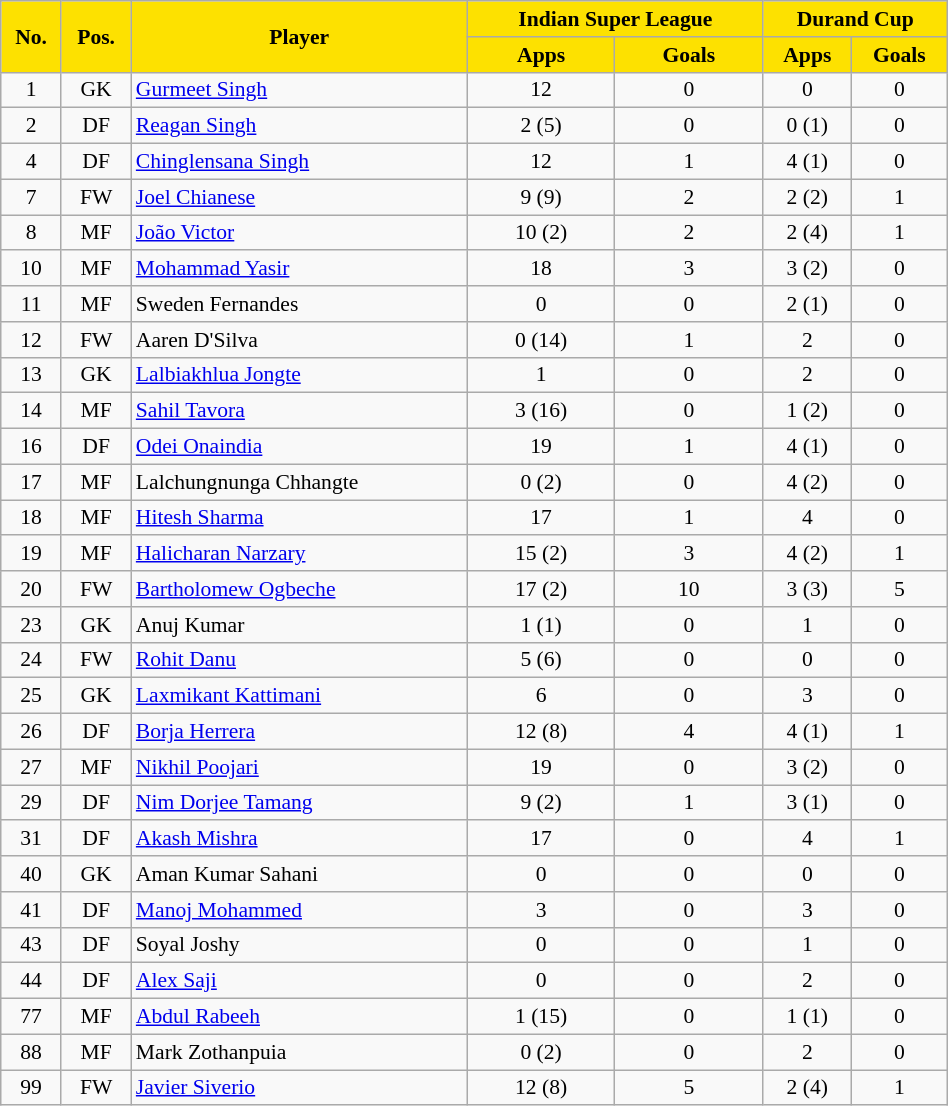<table class="wikitable sortable"  style="text-align:center; font-size:90%; width:50%;">
<tr>
<th rowspan=2 style="background:#FDE100; color:#000000; text-align:center;">No.</th>
<th rowspan=2 style="background:#FDE100; color:#000000; text-align:center;">Pos.</th>
<th rowspan=2 style="background:#FDE100; color:#000000; text-align:center;">Player</th>
<th colspan=2 style="background:#FDE100; color:#000000; text-align:center;">Indian Super League</th>
<th colspan=2 style="background:#FDE100; color:#000000; text-align:center;">Durand Cup</th>
</tr>
<tr>
<th style="background:#FDE100; color:#000000; "text-align:center;">Apps</th>
<th style="background:#FDE100; color:#000000; "text-align:center;">Goals</th>
<th style="background:#FDE100; color:#000000; "text-align:center;">Apps</th>
<th style="background:#FDE100; color:#000000; "text-align:center;">Goals</th>
</tr>
<tr>
<td>1</td>
<td>GK</td>
<td align=left> <a href='#'>Gurmeet Singh</a></td>
<td>12</td>
<td>0</td>
<td>0</td>
<td>0</td>
</tr>
<tr>
<td>2</td>
<td>DF</td>
<td align=left> <a href='#'>Reagan Singh</a></td>
<td>2 (5)</td>
<td>0</td>
<td>0 (1)</td>
<td>0</td>
</tr>
<tr>
<td>4</td>
<td>DF</td>
<td align=left> <a href='#'>Chinglensana Singh</a></td>
<td>12</td>
<td>1</td>
<td>4 (1)</td>
<td>0</td>
</tr>
<tr>
<td>7</td>
<td>FW</td>
<td align=left> <a href='#'>Joel Chianese</a></td>
<td>9 (9)</td>
<td>2</td>
<td>2 (2)</td>
<td>1</td>
</tr>
<tr>
<td>8</td>
<td>MF</td>
<td align=left> <a href='#'>João Victor</a></td>
<td>10 (2)</td>
<td>2</td>
<td>2 (4)</td>
<td>1</td>
</tr>
<tr>
<td>10</td>
<td>MF</td>
<td align=left> <a href='#'>Mohammad Yasir</a></td>
<td>18</td>
<td>3</td>
<td>3 (2)</td>
<td>0</td>
</tr>
<tr>
<td>11</td>
<td>MF</td>
<td align=left> Sweden Fernandes</td>
<td>0</td>
<td>0</td>
<td>2 (1)</td>
<td>0</td>
</tr>
<tr>
<td>12</td>
<td>FW</td>
<td align=left> Aaren D'Silva</td>
<td>0 (14)</td>
<td>1</td>
<td>2</td>
<td>0</td>
</tr>
<tr>
<td>13</td>
<td>GK</td>
<td align=left> <a href='#'>Lalbiakhlua Jongte</a></td>
<td>1</td>
<td>0</td>
<td>2</td>
<td>0</td>
</tr>
<tr>
<td>14</td>
<td>MF</td>
<td align=left> <a href='#'>Sahil Tavora</a></td>
<td>3 (16)</td>
<td>0</td>
<td>1 (2)</td>
<td>0</td>
</tr>
<tr>
<td>16</td>
<td>DF</td>
<td align=left> <a href='#'>Odei Onaindia</a></td>
<td>19</td>
<td>1</td>
<td>4 (1)</td>
<td>0</td>
</tr>
<tr>
<td>17</td>
<td>MF</td>
<td align=left> Lalchungnunga Chhangte</td>
<td>0 (2)</td>
<td>0</td>
<td>4 (2)</td>
<td>0</td>
</tr>
<tr>
<td>18</td>
<td>MF</td>
<td align=left> <a href='#'>Hitesh Sharma</a></td>
<td>17</td>
<td>1</td>
<td>4</td>
<td>0</td>
</tr>
<tr>
<td>19</td>
<td>MF</td>
<td align=left> <a href='#'>Halicharan Narzary</a></td>
<td>15 (2)</td>
<td>3</td>
<td>4 (2)</td>
<td>1</td>
</tr>
<tr>
<td>20</td>
<td>FW</td>
<td align=left> <a href='#'>Bartholomew Ogbeche</a></td>
<td>17 (2)</td>
<td>10</td>
<td>3 (3)</td>
<td>5</td>
</tr>
<tr>
<td>23</td>
<td>GK</td>
<td align=left> Anuj Kumar</td>
<td>1 (1)</td>
<td>0</td>
<td>1</td>
<td>0</td>
</tr>
<tr>
<td>24</td>
<td>FW</td>
<td align=left> <a href='#'>Rohit Danu</a></td>
<td>5 (6)</td>
<td>0</td>
<td>0</td>
<td>0</td>
</tr>
<tr>
<td>25</td>
<td>GK</td>
<td align=left> <a href='#'>Laxmikant Kattimani</a></td>
<td>6</td>
<td>0</td>
<td>3</td>
<td>0</td>
</tr>
<tr>
<td>26</td>
<td>DF</td>
<td align=left> <a href='#'>Borja Herrera</a></td>
<td>12 (8)</td>
<td>4</td>
<td>4 (1)</td>
<td>1</td>
</tr>
<tr>
<td>27</td>
<td>MF</td>
<td align=left> <a href='#'>Nikhil Poojari</a></td>
<td>19</td>
<td>0</td>
<td>3 (2)</td>
<td>0</td>
</tr>
<tr>
<td>29</td>
<td>DF</td>
<td align=left> <a href='#'>Nim Dorjee Tamang</a></td>
<td>9 (2)</td>
<td>1</td>
<td>3 (1)</td>
<td>0</td>
</tr>
<tr>
<td>31</td>
<td>DF</td>
<td align=left> <a href='#'>Akash Mishra</a></td>
<td>17</td>
<td>0</td>
<td>4</td>
<td>1</td>
</tr>
<tr>
<td>40</td>
<td>GK</td>
<td align=left> Aman Kumar Sahani</td>
<td>0</td>
<td>0</td>
<td>0</td>
<td>0</td>
</tr>
<tr>
<td>41</td>
<td>DF</td>
<td align=left> <a href='#'>Manoj Mohammed</a></td>
<td>3</td>
<td>0</td>
<td>3</td>
<td>0</td>
</tr>
<tr>
<td>43</td>
<td>DF</td>
<td align=left> Soyal Joshy</td>
<td>0</td>
<td>0</td>
<td>1</td>
<td>0</td>
</tr>
<tr>
<td>44</td>
<td>DF</td>
<td align=left> <a href='#'>Alex Saji</a></td>
<td>0</td>
<td>0</td>
<td>2</td>
<td>0</td>
</tr>
<tr>
<td>77</td>
<td>MF</td>
<td align=left> <a href='#'>Abdul Rabeeh</a></td>
<td>1 (15)</td>
<td>0</td>
<td>1 (1)</td>
<td>0</td>
</tr>
<tr>
<td>88</td>
<td>MF</td>
<td align=left> Mark Zothanpuia</td>
<td>0 (2)</td>
<td>0</td>
<td>2</td>
<td>0</td>
</tr>
<tr>
<td>99</td>
<td>FW</td>
<td align=left> <a href='#'>Javier Siverio</a></td>
<td>12 (8)</td>
<td>5</td>
<td>2 (4)</td>
<td>1</td>
</tr>
</table>
